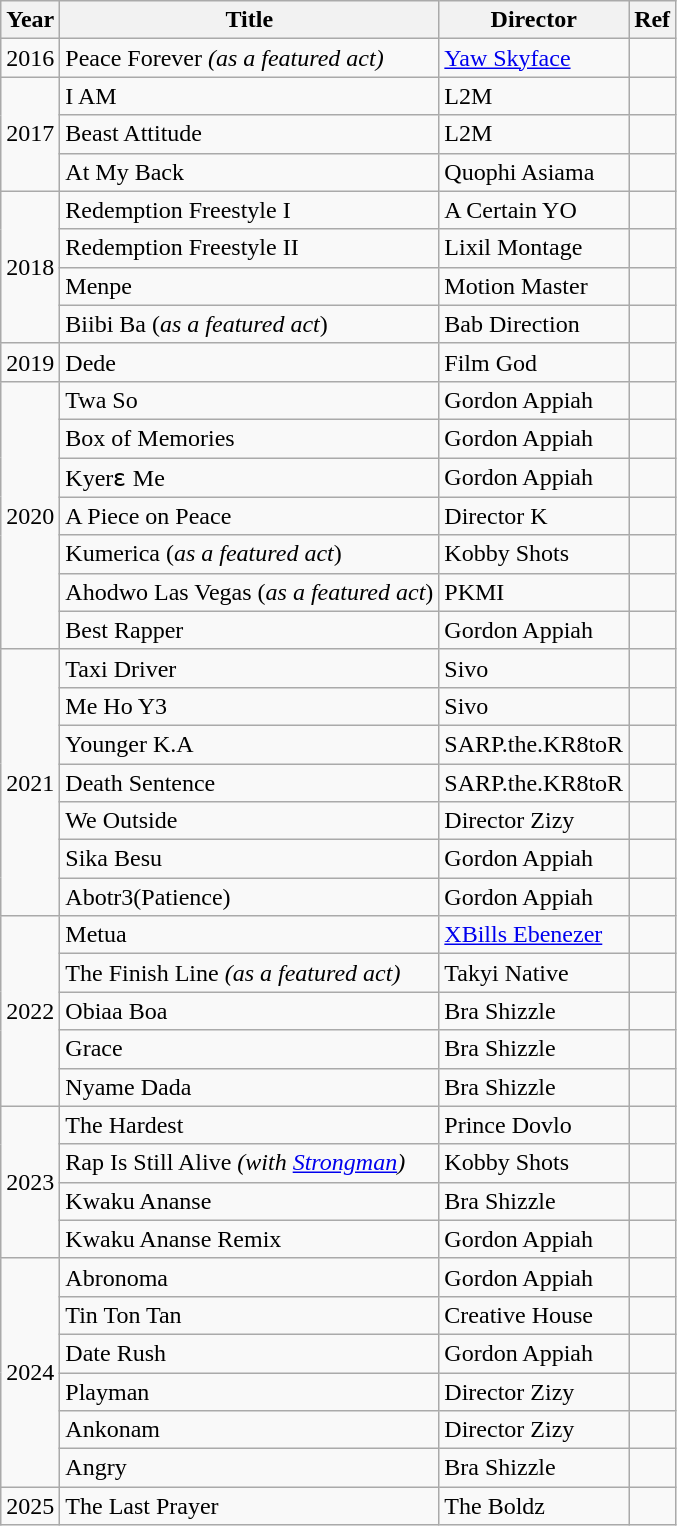<table class="wikitable">
<tr>
<th>Year</th>
<th>Title</th>
<th>Director</th>
<th>Ref</th>
</tr>
<tr>
<td>2016</td>
<td>Peace Forever <em>(as a featured act)</em></td>
<td><a href='#'>Yaw Skyface</a></td>
<td></td>
</tr>
<tr>
<td rowspan="3">2017</td>
<td>I AM</td>
<td>L2M</td>
<td></td>
</tr>
<tr>
<td>Beast Attitude</td>
<td>L2M</td>
<td></td>
</tr>
<tr>
<td>At My Back</td>
<td>Quophi Asiama</td>
<td></td>
</tr>
<tr>
<td rowspan="4">2018</td>
<td>Redemption Freestyle I</td>
<td>A Certain YO</td>
<td></td>
</tr>
<tr>
<td>Redemption Freestyle II</td>
<td>Lixil Montage</td>
<td></td>
</tr>
<tr>
<td>Menpe</td>
<td>Motion Master</td>
<td></td>
</tr>
<tr>
<td>Biibi Ba (<em>as a featured act</em>)</td>
<td>Bab Direction</td>
<td></td>
</tr>
<tr>
<td>2019</td>
<td>Dede</td>
<td>Film God</td>
<td></td>
</tr>
<tr>
<td rowspan="7">2020</td>
<td>Twa So</td>
<td>Gordon Appiah</td>
<td></td>
</tr>
<tr>
<td>Box of Memories</td>
<td>Gordon Appiah</td>
<td></td>
</tr>
<tr>
<td>Kyerɛ Me</td>
<td>Gordon Appiah</td>
<td></td>
</tr>
<tr>
<td>A Piece on Peace</td>
<td>Director K</td>
<td></td>
</tr>
<tr>
<td>Kumerica (<em>as a featured act</em>)</td>
<td>Kobby Shots</td>
<td></td>
</tr>
<tr>
<td>Ahodwo Las Vegas (<em>as a featured act</em>)</td>
<td>PKMI</td>
<td></td>
</tr>
<tr>
<td>Best Rapper</td>
<td>Gordon Appiah</td>
<td></td>
</tr>
<tr>
<td rowspan="7">2021</td>
<td>Taxi Driver</td>
<td>Sivo</td>
<td></td>
</tr>
<tr>
<td>Me Ho Y3</td>
<td>Sivo</td>
<td></td>
</tr>
<tr>
<td>Younger K.A</td>
<td>SARP.the.KR8toR</td>
<td></td>
</tr>
<tr>
<td>Death Sentence</td>
<td>SARP.the.KR8toR</td>
<td></td>
</tr>
<tr>
<td>We Outside</td>
<td>Director Zizy</td>
<td></td>
</tr>
<tr>
<td>Sika Besu</td>
<td>Gordon Appiah</td>
<td></td>
</tr>
<tr>
<td>Abotr3(Patience)</td>
<td>Gordon Appiah</td>
<td></td>
</tr>
<tr>
<td rowspan="5">2022</td>
<td>Metua</td>
<td><a href='#'>XBills Ebenezer</a></td>
<td></td>
</tr>
<tr>
<td>The Finish Line <em>(as a featured act)</em></td>
<td>Takyi Native</td>
<td></td>
</tr>
<tr>
<td>Obiaa Boa</td>
<td>Bra Shizzle</td>
<td></td>
</tr>
<tr>
<td>Grace</td>
<td>Bra Shizzle</td>
<td></td>
</tr>
<tr>
<td>Nyame Dada</td>
<td>Bra Shizzle</td>
<td></td>
</tr>
<tr>
<td rowspan="4">2023</td>
<td>The Hardest</td>
<td>Prince Dovlo</td>
<td></td>
</tr>
<tr>
<td>Rap Is Still Alive <em>(with <a href='#'>Strongman</a>)</em></td>
<td>Kobby Shots</td>
<td></td>
</tr>
<tr>
<td>Kwaku Ananse</td>
<td>Bra Shizzle</td>
<td></td>
</tr>
<tr>
<td>Kwaku Ananse Remix</td>
<td>Gordon Appiah</td>
<td></td>
</tr>
<tr>
<td rowspan="6">2024</td>
<td>Abronoma</td>
<td>Gordon Appiah</td>
<td></td>
</tr>
<tr>
<td>Tin Ton Tan</td>
<td>Creative House</td>
<td></td>
</tr>
<tr>
<td>Date Rush</td>
<td>Gordon Appiah</td>
<td></td>
</tr>
<tr>
<td>Playman</td>
<td>Director Zizy</td>
<td></td>
</tr>
<tr>
<td>Ankonam</td>
<td>Director Zizy</td>
<td></td>
</tr>
<tr>
<td>Angry</td>
<td>Bra Shizzle</td>
<td></td>
</tr>
<tr>
<td>2025</td>
<td>The Last Prayer</td>
<td>The Boldz</td>
<td></td>
</tr>
</table>
